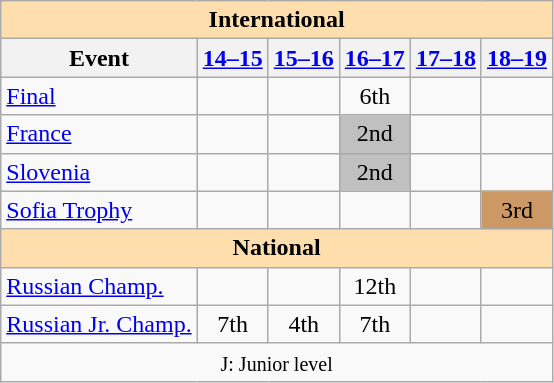<table class="wikitable" style="text-align:center">
<tr>
<th style="background-color: #ffdead; " colspan=6 align=center>International</th>
</tr>
<tr>
<th>Event</th>
<th><a href='#'>14–15</a></th>
<th><a href='#'>15–16</a></th>
<th><a href='#'>16–17</a></th>
<th><a href='#'>17–18</a></th>
<th><a href='#'>18–19</a></th>
</tr>
<tr>
<td align=left> <a href='#'>Final</a></td>
<td></td>
<td></td>
<td>6th</td>
<td></td>
<td></td>
</tr>
<tr>
<td align=left> <a href='#'>France</a></td>
<td></td>
<td></td>
<td bgcolor=silver>2nd</td>
<td></td>
<td></td>
</tr>
<tr>
<td align=left>  <a href='#'>Slovenia</a></td>
<td></td>
<td></td>
<td bgcolor=silver>2nd</td>
<td></td>
<td></td>
</tr>
<tr>
<td align=left><a href='#'>Sofia Trophy</a></td>
<td></td>
<td></td>
<td></td>
<td></td>
<td bgcolor=cc9966>3rd</td>
</tr>
<tr>
<th style="background-color: #ffdead; " colspan=6 align=center>National</th>
</tr>
<tr>
<td align=left><a href='#'>Russian Champ.</a></td>
<td></td>
<td></td>
<td>12th</td>
<td></td>
<td></td>
</tr>
<tr>
<td align=left><a href='#'>Russian Jr. Champ.</a></td>
<td>7th</td>
<td>4th</td>
<td>7th</td>
<td></td>
<td></td>
</tr>
<tr>
<td colspan=6 align=center><small> J: Junior level </small></td>
</tr>
</table>
